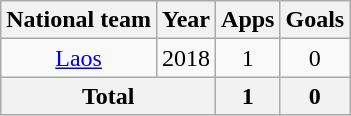<table class="wikitable" style="text-align:center">
<tr>
<th>National team</th>
<th>Year</th>
<th>Apps</th>
<th>Goals</th>
</tr>
<tr>
<td rowspan="1"><a href='#'>Laos</a></td>
<td>2018</td>
<td>1</td>
<td>0</td>
</tr>
<tr>
<th colspan=2>Total</th>
<th>1</th>
<th>0</th>
</tr>
</table>
